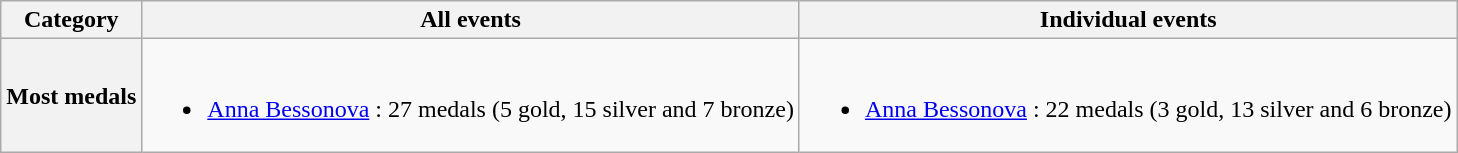<table class="wikitable">
<tr>
<th>Category</th>
<th>All events</th>
<th>Individual events</th>
</tr>
<tr>
<th>Most medals</th>
<td><br><ul><li> <a href='#'>Anna Bessonova</a> : 27 medals (5 gold, 15 silver and 7 bronze)</li></ul></td>
<td><br><ul><li> <a href='#'>Anna Bessonova</a> : 22 medals (3 gold, 13 silver and 6 bronze)</li></ul></td>
</tr>
</table>
